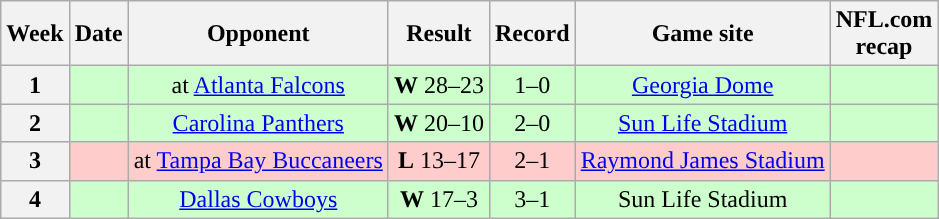<table class="wikitable" style="text-align:center">
<tr>
<th>Week</th>
<th>Date</th>
<th>Opponent</th>
<th>Result</th>
<th>Record</th>
<th>Game site</th>
<th>NFL.com<br>recap</th>
</tr>
<tr style="background:#cfc">
<th>1</th>
<td></td>
<td>at <a href='#'>Atlanta Falcons</a></td>
<td><strong>W</strong> 28–23</td>
<td>1–0</td>
<td><a href='#'>Georgia Dome</a></td>
<td></td>
</tr>
<tr style="background:#cfc">
<th>2</th>
<td></td>
<td><a href='#'>Carolina Panthers</a></td>
<td><strong>W</strong> 20–10</td>
<td>2–0</td>
<td><a href='#'>Sun Life Stadium</a></td>
<td></td>
</tr>
<tr style="background:#fcc">
<th>3</th>
<td></td>
<td>at <a href='#'>Tampa Bay Buccaneers</a></td>
<td><strong>L</strong> 13–17</td>
<td>2–1</td>
<td><a href='#'>Raymond James Stadium</a></td>
<td></td>
</tr>
<tr style="background:#cfc">
<th>4</th>
<td></td>
<td><a href='#'>Dallas Cowboys</a></td>
<td><strong>W</strong> 17–3</td>
<td>3–1</td>
<td>Sun Life Stadium</td>
<td></td>
</tr>
</table>
